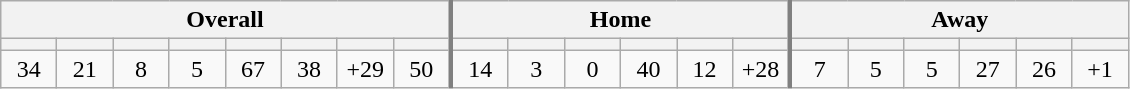<table class="wikitable" style="text-align: center;">
<tr>
<th colspan=8 style="border-right:3px solid grey;">Overall</th>
<th colspan=6 style="border-right:3px solid grey;">Home</th>
<th colspan=6>Away</th>
</tr>
<tr>
<th width=30></th>
<th width=30></th>
<th width=30></th>
<th width=30></th>
<th width=30></th>
<th width=30></th>
<th width=30></th>
<th width=30 style="border-right:3px solid grey;"></th>
<th width=30></th>
<th width=30></th>
<th width=30></th>
<th width=30></th>
<th width=30></th>
<th width=30 style="border-right:3px solid grey;"></th>
<th width=30></th>
<th width=30></th>
<th width=30></th>
<th width=30></th>
<th width=30></th>
<th width=30></th>
</tr>
<tr>
<td>34</td>
<td>21</td>
<td>8</td>
<td>5</td>
<td>67</td>
<td>38</td>
<td>+29</td>
<td width=30 style="border-right:3px solid grey;">50</td>
<td>14</td>
<td>3</td>
<td>0</td>
<td>40</td>
<td>12</td>
<td width=30 style="border-right:3px solid grey;">+28</td>
<td>7</td>
<td>5</td>
<td>5</td>
<td>27</td>
<td>26</td>
<td>+1</td>
</tr>
</table>
